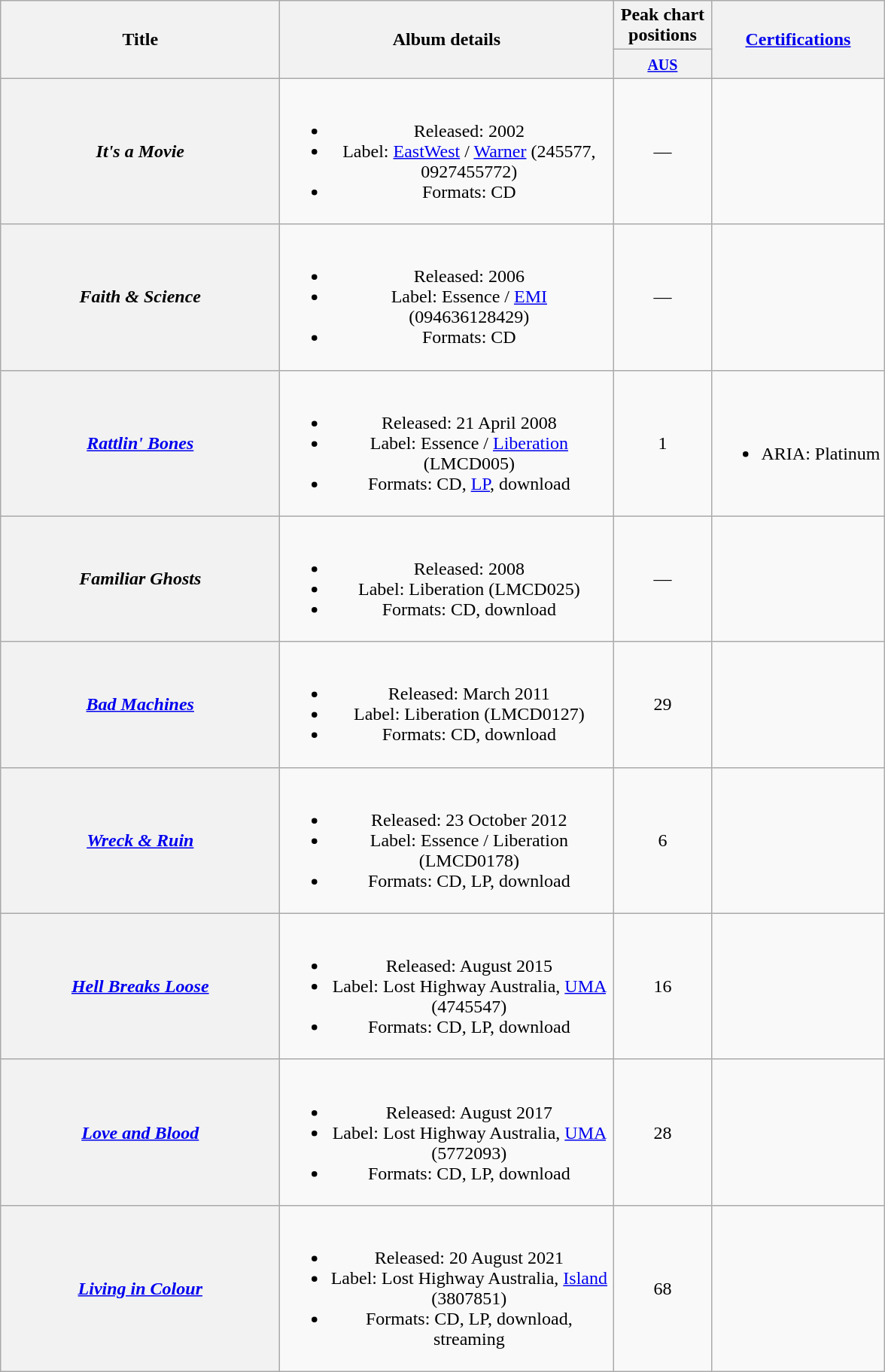<table class="wikitable plainrowheaders" style="text-align:center">
<tr>
<th scope="col" rowspan="2" style="width:15em;">Title</th>
<th scope="col" rowspan="2" style="width:18em;">Album details</th>
<th scope="col" colspan="1" style="width:5em;">Peak chart<br>positions</th>
<th scope="col" rowspan="2" style="width:8m;"><a href='#'>Certifications</a></th>
</tr>
<tr>
<th scope="col" style="text-align:center;"><small><a href='#'>AUS</a></small><br></th>
</tr>
<tr>
<th scope="row"><em>It's a Movie</em></th>
<td><br><ul><li>Released: 2002</li><li>Label: <a href='#'>EastWest</a> / <a href='#'>Warner</a> (245577, 0927455772)</li><li>Formats: CD</li></ul></td>
<td>—</td>
<td></td>
</tr>
<tr>
<th scope="row"><em>Faith & Science</em></th>
<td><br><ul><li>Released: 2006</li><li>Label: Essence / <a href='#'>EMI</a> (094636128429)</li><li>Formats: CD</li></ul></td>
<td>—</td>
<td></td>
</tr>
<tr>
<th scope="row"><em><a href='#'>Rattlin' Bones</a></em> <br></th>
<td><br><ul><li>Released: 21 April 2008</li><li>Label: Essence / <a href='#'>Liberation</a> (LMCD005)</li><li>Formats: CD, <a href='#'>LP</a>, download</li></ul></td>
<td>1</td>
<td><br><ul><li>ARIA: Platinum</li></ul></td>
</tr>
<tr>
<th scope="row"><em>Familiar Ghosts</em></th>
<td><br><ul><li>Released: 2008</li><li>Label: Liberation (LMCD025)</li><li>Formats: CD, download</li></ul></td>
<td>—</td>
<td></td>
</tr>
<tr>
<th scope="row"><em><a href='#'>Bad Machines</a></em></th>
<td><br><ul><li>Released: March 2011</li><li>Label: Liberation (LMCD0127)</li><li>Formats: CD, download</li></ul></td>
<td>29</td>
<td></td>
</tr>
<tr>
<th scope="row"><em><a href='#'>Wreck & Ruin</a></em> <br></th>
<td><br><ul><li>Released: 23 October 2012</li><li>Label: Essence / Liberation (LMCD0178)</li><li>Formats: CD, LP, download</li></ul></td>
<td>6</td>
<td></td>
</tr>
<tr>
<th scope="row"><em><a href='#'>Hell Breaks Loose</a></em></th>
<td><br><ul><li>Released: August 2015</li><li>Label: Lost Highway Australia, <a href='#'>UMA</a> (4745547)</li><li>Formats: CD, LP, download</li></ul></td>
<td>16</td>
<td></td>
</tr>
<tr>
<th scope="row"><em><a href='#'>Love and Blood</a></em></th>
<td><br><ul><li>Released: August 2017</li><li>Label: Lost Highway Australia, <a href='#'>UMA</a> (5772093)</li><li>Formats: CD, LP, download</li></ul></td>
<td>28</td>
<td></td>
</tr>
<tr>
<th scope="row"><em><a href='#'>Living in Colour</a></em></th>
<td><br><ul><li>Released: 20 August 2021</li><li>Label: Lost Highway Australia, <a href='#'>Island</a> (3807851)</li><li>Formats: CD, LP, download, streaming</li></ul></td>
<td>68</td>
<td></td>
</tr>
</table>
